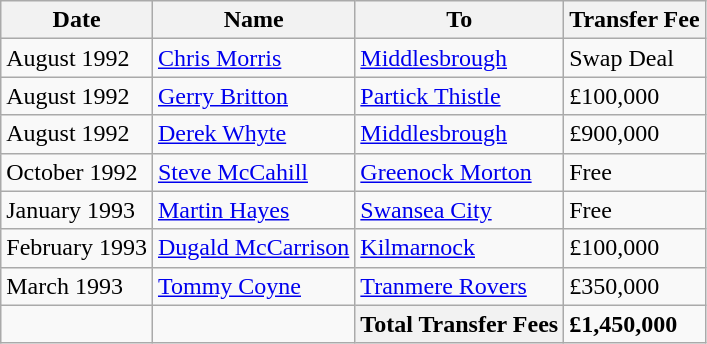<table class="wikitable">
<tr>
<th>Date</th>
<th>Name</th>
<th>To</th>
<th>Transfer Fee</th>
</tr>
<tr>
<td>August 1992</td>
<td> <a href='#'>Chris Morris</a></td>
<td> <a href='#'>Middlesbrough</a></td>
<td>Swap Deal</td>
</tr>
<tr>
<td>August 1992</td>
<td> <a href='#'>Gerry Britton</a></td>
<td> <a href='#'>Partick Thistle</a></td>
<td>£100,000</td>
</tr>
<tr>
<td>August 1992</td>
<td> <a href='#'>Derek Whyte</a></td>
<td> <a href='#'>Middlesbrough</a></td>
<td>£900,000</td>
</tr>
<tr>
<td>October 1992</td>
<td> <a href='#'>Steve McCahill</a></td>
<td> <a href='#'>Greenock Morton</a></td>
<td>Free</td>
</tr>
<tr>
<td>January 1993</td>
<td> <a href='#'>Martin Hayes</a></td>
<td> <a href='#'>Swansea City</a></td>
<td>Free</td>
</tr>
<tr>
<td>February 1993</td>
<td> <a href='#'>Dugald McCarrison</a></td>
<td> <a href='#'>Kilmarnock</a></td>
<td>£100,000</td>
</tr>
<tr>
<td>March 1993</td>
<td> <a href='#'>Tommy Coyne</a></td>
<td> <a href='#'>Tranmere Rovers</a></td>
<td>£350,000</td>
</tr>
<tr>
<td></td>
<td></td>
<th>Total Transfer Fees</th>
<td><strong>£1,450,000</strong></td>
</tr>
</table>
